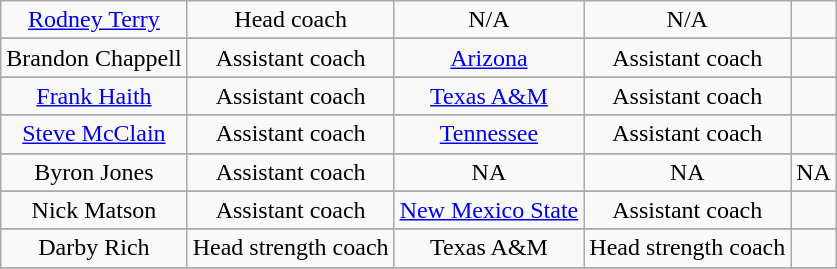<table class="wikitable">
<tr align=center>
<td><a href='#'>Rodney Terry</a></td>
<td>Head coach</td>
<td>N/A</td>
<td>N/A</td>
<td></td>
</tr>
<tr>
</tr>
<tr align=center>
<td>Brandon Chappell</td>
<td>Assistant coach</td>
<td><a href='#'>Arizona</a></td>
<td>Assistant coach</td>
<td></td>
</tr>
<tr>
</tr>
<tr align=center>
<td><a href='#'>Frank Haith</a></td>
<td>Assistant coach</td>
<td><a href='#'>Texas A&M</a></td>
<td>Assistant coach</td>
<td></td>
</tr>
<tr>
</tr>
<tr align=center>
<td><a href='#'>Steve McClain</a></td>
<td>Assistant coach</td>
<td><a href='#'>Tennessee</a></td>
<td>Assistant coach</td>
<td></td>
</tr>
<tr>
</tr>
<tr align=center>
<td>Byron Jones</td>
<td>Assistant coach</td>
<td>NA</td>
<td>NA</td>
<td>NA</td>
</tr>
<tr>
</tr>
<tr align=center>
<td>Nick Matson</td>
<td>Assistant coach</td>
<td><a href='#'>New Mexico State</a></td>
<td>Assistant coach</td>
<td></td>
</tr>
<tr>
</tr>
<tr align=center>
<td>Darby Rich</td>
<td>Head strength coach</td>
<td>Texas A&M</td>
<td>Head strength coach</td>
<td></td>
</tr>
<tr>
</tr>
</table>
